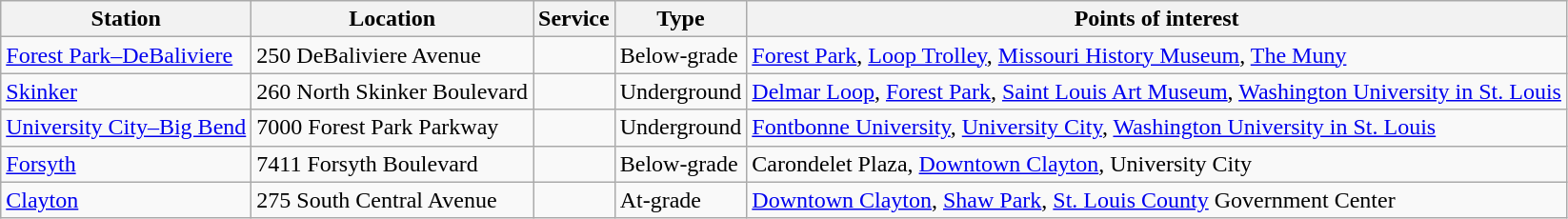<table class="wikitable plainrowheaders">
<tr>
<th>Station</th>
<th>Location</th>
<th>Service</th>
<th>Type</th>
<th>Points of interest</th>
</tr>
<tr>
<td><a href='#'>Forest Park–DeBaliviere</a> </td>
<td>250 DeBaliviere Avenue</td>
<td> </td>
<td>Below-grade</td>
<td><a href='#'>Forest Park</a>, <a href='#'>Loop Trolley</a>, <a href='#'>Missouri History Museum</a>, <a href='#'>The Muny</a></td>
</tr>
<tr>
<td><a href='#'>Skinker</a> </td>
<td>260 North Skinker Boulevard</td>
<td></td>
<td>Underground</td>
<td><a href='#'>Delmar Loop</a>, <a href='#'>Forest Park</a>, <a href='#'>Saint Louis Art Museum</a>, <a href='#'>Washington University in St. Louis</a></td>
</tr>
<tr>
<td><a href='#'>University City–Big Bend</a> </td>
<td>7000 Forest Park Parkway</td>
<td></td>
<td>Underground</td>
<td><a href='#'>Fontbonne University</a>, <a href='#'>University City</a>, <a href='#'>Washington University in St. Louis</a></td>
</tr>
<tr>
<td><a href='#'>Forsyth</a> </td>
<td>7411 Forsyth Boulevard</td>
<td></td>
<td>Below-grade</td>
<td>Carondelet Plaza, <a href='#'>Downtown Clayton</a>, University City</td>
</tr>
<tr>
<td><a href='#'>Clayton</a> </td>
<td>275 South Central Avenue</td>
<td></td>
<td>At-grade</td>
<td><a href='#'>Downtown Clayton</a>, <a href='#'>Shaw Park</a>, <a href='#'>St. Louis County</a> Government Center</td>
</tr>
</table>
